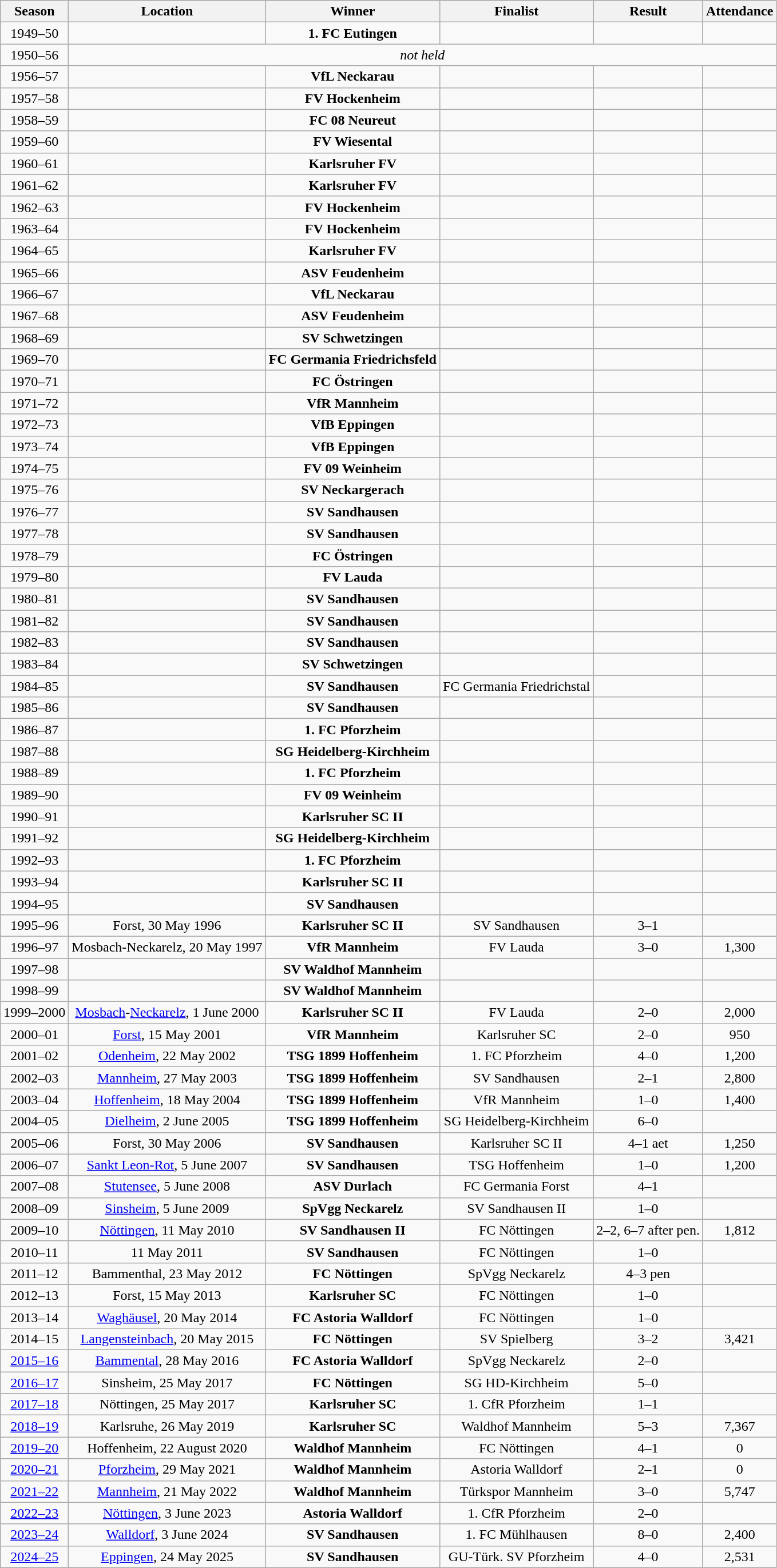<table class="wikitable">
<tr>
<th>Season</th>
<th>Location</th>
<th>Winner</th>
<th>Finalist</th>
<th>Result</th>
<th>Attendance</th>
</tr>
<tr align="center">
<td>1949–50</td>
<td></td>
<td><strong>1. FC Eutingen</strong></td>
<td></td>
<td></td>
<td></td>
</tr>
<tr align="center">
<td>1950–56</td>
<td colspan=5><em>not held</em></td>
</tr>
<tr align="center">
<td>1956–57</td>
<td></td>
<td><strong>VfL Neckarau</strong></td>
<td></td>
<td></td>
<td></td>
</tr>
<tr align="center">
<td>1957–58</td>
<td></td>
<td><strong>FV Hockenheim</strong></td>
<td></td>
<td></td>
<td></td>
</tr>
<tr align="center">
<td>1958–59</td>
<td></td>
<td><strong>FC 08 Neureut</strong></td>
<td></td>
<td></td>
<td></td>
</tr>
<tr align="center">
<td>1959–60</td>
<td></td>
<td><strong>FV Wiesental</strong></td>
<td></td>
<td></td>
<td></td>
</tr>
<tr align="center">
<td>1960–61</td>
<td></td>
<td><strong>Karlsruher FV</strong></td>
<td></td>
<td></td>
<td></td>
</tr>
<tr align="center">
<td>1961–62</td>
<td></td>
<td><strong>Karlsruher FV</strong></td>
<td></td>
<td></td>
<td></td>
</tr>
<tr align="center">
<td>1962–63</td>
<td></td>
<td><strong>FV Hockenheim</strong></td>
<td></td>
<td></td>
<td></td>
</tr>
<tr align="center">
<td>1963–64</td>
<td></td>
<td><strong>FV Hockenheim</strong></td>
<td></td>
<td></td>
<td></td>
</tr>
<tr align="center">
<td>1964–65</td>
<td></td>
<td><strong>Karlsruher FV</strong></td>
<td></td>
<td></td>
<td></td>
</tr>
<tr align="center">
<td>1965–66</td>
<td></td>
<td><strong>ASV Feudenheim</strong></td>
<td></td>
<td></td>
<td></td>
</tr>
<tr align="center">
<td>1966–67</td>
<td></td>
<td><strong>VfL Neckarau</strong></td>
<td></td>
<td></td>
<td></td>
</tr>
<tr align="center">
<td>1967–68</td>
<td></td>
<td><strong>ASV Feudenheim</strong></td>
<td></td>
<td></td>
<td></td>
</tr>
<tr align="center">
<td>1968–69</td>
<td></td>
<td><strong>SV Schwetzingen</strong></td>
<td></td>
<td></td>
<td></td>
</tr>
<tr align="center">
<td>1969–70</td>
<td></td>
<td><strong>FC Germania Friedrichsfeld</strong></td>
<td></td>
<td></td>
<td></td>
</tr>
<tr align="center">
<td>1970–71</td>
<td></td>
<td><strong>FC Östringen</strong></td>
<td></td>
<td></td>
<td></td>
</tr>
<tr align="center">
<td>1971–72</td>
<td></td>
<td><strong>VfR Mannheim</strong></td>
<td></td>
<td></td>
<td></td>
</tr>
<tr align="center">
<td>1972–73</td>
<td></td>
<td><strong>VfB Eppingen</strong></td>
<td></td>
<td></td>
<td></td>
</tr>
<tr align="center">
<td>1973–74</td>
<td></td>
<td><strong>VfB Eppingen</strong></td>
<td></td>
<td></td>
<td></td>
</tr>
<tr align="center">
<td>1974–75</td>
<td></td>
<td><strong>FV 09 Weinheim</strong></td>
<td></td>
<td></td>
<td></td>
</tr>
<tr align="center">
<td>1975–76</td>
<td></td>
<td><strong>SV Neckargerach</strong></td>
<td></td>
<td></td>
<td></td>
</tr>
<tr align="center">
<td>1976–77</td>
<td></td>
<td><strong>SV Sandhausen</strong></td>
<td></td>
<td></td>
<td></td>
</tr>
<tr align="center">
<td>1977–78</td>
<td></td>
<td><strong>SV Sandhausen</strong></td>
<td></td>
<td></td>
<td></td>
</tr>
<tr align="center">
<td>1978–79</td>
<td></td>
<td><strong>FC Östringen</strong></td>
<td></td>
<td></td>
<td></td>
</tr>
<tr align="center">
<td>1979–80</td>
<td></td>
<td><strong>FV Lauda</strong></td>
<td></td>
<td></td>
<td></td>
</tr>
<tr align="center">
<td>1980–81</td>
<td></td>
<td><strong>SV Sandhausen</strong></td>
<td></td>
<td></td>
<td></td>
</tr>
<tr align="center">
<td>1981–82</td>
<td></td>
<td><strong>SV Sandhausen</strong></td>
<td></td>
<td></td>
<td></td>
</tr>
<tr align="center">
<td>1982–83</td>
<td></td>
<td><strong>SV Sandhausen</strong></td>
<td></td>
<td></td>
<td></td>
</tr>
<tr align="center">
<td>1983–84</td>
<td></td>
<td><strong>SV Schwetzingen</strong></td>
<td></td>
<td></td>
<td></td>
</tr>
<tr align="center">
<td>1984–85</td>
<td></td>
<td><strong>SV Sandhausen</strong></td>
<td>FC Germania Friedrichstal</td>
<td></td>
<td></td>
</tr>
<tr align="center">
<td>1985–86</td>
<td></td>
<td><strong>SV Sandhausen</strong></td>
<td></td>
<td></td>
<td></td>
</tr>
<tr align="center">
<td>1986–87</td>
<td></td>
<td><strong>1. FC Pforzheim</strong></td>
<td></td>
<td></td>
<td></td>
</tr>
<tr align="center">
<td>1987–88</td>
<td></td>
<td><strong>SG Heidelberg-Kirchheim </strong></td>
<td></td>
<td></td>
<td></td>
</tr>
<tr align="center">
<td>1988–89</td>
<td></td>
<td><strong>1. FC Pforzheim</strong></td>
<td></td>
<td></td>
<td></td>
</tr>
<tr align="center">
<td>1989–90</td>
<td></td>
<td><strong>FV 09 Weinheim</strong></td>
<td></td>
<td></td>
<td></td>
</tr>
<tr align="center">
<td>1990–91</td>
<td></td>
<td><strong>Karlsruher SC II</strong></td>
<td></td>
<td></td>
<td></td>
</tr>
<tr align="center">
<td>1991–92</td>
<td></td>
<td><strong>SG Heidelberg-Kirchheim </strong></td>
<td></td>
<td></td>
<td></td>
</tr>
<tr align="center">
<td>1992–93</td>
<td></td>
<td><strong>1. FC Pforzheim</strong></td>
<td></td>
<td></td>
<td></td>
</tr>
<tr align="center">
<td>1993–94</td>
<td></td>
<td><strong>Karlsruher SC II</strong></td>
<td></td>
<td></td>
<td></td>
</tr>
<tr align="center">
<td>1994–95</td>
<td></td>
<td><strong>SV Sandhausen</strong></td>
<td></td>
<td></td>
<td></td>
</tr>
<tr align="center">
<td>1995–96</td>
<td>Forst, 30 May 1996</td>
<td><strong>Karlsruher SC II</strong></td>
<td>SV Sandhausen</td>
<td>3–1</td>
<td></td>
</tr>
<tr align="center">
<td>1996–97</td>
<td>Mosbach-Neckarelz, 20 May 1997</td>
<td><strong>VfR Mannheim</strong></td>
<td>FV Lauda</td>
<td>3–0</td>
<td>1,300</td>
</tr>
<tr align="center">
<td>1997–98</td>
<td></td>
<td><strong>SV Waldhof Mannheim</strong></td>
<td></td>
<td></td>
<td></td>
</tr>
<tr align="center">
<td>1998–99</td>
<td></td>
<td><strong>SV Waldhof Mannheim</strong></td>
<td></td>
<td></td>
<td></td>
</tr>
<tr align="center">
<td>1999–2000</td>
<td><a href='#'>Mosbach</a>-<a href='#'>Neckarelz</a>, 1 June 2000</td>
<td><strong>Karlsruher SC II</strong></td>
<td>FV Lauda</td>
<td>2–0</td>
<td>2,000</td>
</tr>
<tr align="center">
<td>2000–01</td>
<td><a href='#'>Forst</a>, 15 May 2001</td>
<td><strong>VfR Mannheim</strong></td>
<td>Karlsruher SC</td>
<td>2–0</td>
<td>950</td>
</tr>
<tr align="center">
<td>2001–02</td>
<td><a href='#'>Odenheim</a>, 22 May 2002</td>
<td><strong>TSG 1899 Hoffenheim</strong></td>
<td>1. FC Pforzheim</td>
<td>4–0</td>
<td>1,200</td>
</tr>
<tr align="center">
<td>2002–03</td>
<td><a href='#'>Mannheim</a>, 27 May 2003</td>
<td><strong>TSG 1899 Hoffenheim</strong></td>
<td>SV Sandhausen</td>
<td>2–1</td>
<td>2,800</td>
</tr>
<tr align="center">
<td>2003–04</td>
<td><a href='#'>Hoffenheim</a>, 18 May 2004</td>
<td><strong>TSG 1899 Hoffenheim</strong></td>
<td>VfR Mannheim</td>
<td>1–0</td>
<td>1,400</td>
</tr>
<tr align="center">
<td>2004–05</td>
<td><a href='#'>Dielheim</a>, 2 June 2005</td>
<td><strong>TSG 1899 Hoffenheim</strong></td>
<td>SG Heidelberg-Kirchheim</td>
<td>6–0</td>
<td></td>
</tr>
<tr align="center">
<td>2005–06</td>
<td>Forst, 30 May 2006</td>
<td><strong>SV Sandhausen</strong></td>
<td>Karlsruher SC II</td>
<td>4–1 aet</td>
<td>1,250</td>
</tr>
<tr align="center">
<td>2006–07</td>
<td><a href='#'>Sankt Leon-Rot</a>, 5 June 2007</td>
<td><strong>SV Sandhausen</strong></td>
<td>TSG Hoffenheim</td>
<td>1–0</td>
<td>1,200</td>
</tr>
<tr align="center">
<td>2007–08</td>
<td><a href='#'>Stutensee</a>, 5 June 2008</td>
<td><strong>ASV Durlach</strong></td>
<td>FC Germania Forst</td>
<td>4–1</td>
<td></td>
</tr>
<tr align="center">
<td>2008–09</td>
<td><a href='#'>Sinsheim</a>, 5 June 2009</td>
<td><strong>SpVgg Neckarelz</strong></td>
<td>SV Sandhausen II</td>
<td>1–0</td>
<td></td>
</tr>
<tr align="center">
<td>2009–10</td>
<td><a href='#'>Nöttingen</a>, 11 May 2010</td>
<td><strong>SV Sandhausen II</strong></td>
<td>FC Nöttingen</td>
<td>2–2, 6–7 after pen.</td>
<td>1,812</td>
</tr>
<tr align="center">
<td>2010–11</td>
<td>11 May 2011</td>
<td><strong>SV Sandhausen</strong></td>
<td>FC Nöttingen</td>
<td>1–0</td>
<td></td>
</tr>
<tr align="center">
<td>2011–12</td>
<td>Bammenthal, 23 May 2012</td>
<td><strong>FC Nöttingen</strong></td>
<td>SpVgg Neckarelz</td>
<td>4–3 pen</td>
<td></td>
</tr>
<tr align="center">
<td>2012–13</td>
<td>Forst, 15 May 2013</td>
<td><strong>Karlsruher SC</strong></td>
<td>FC Nöttingen</td>
<td>1–0</td>
<td></td>
</tr>
<tr align="center">
<td>2013–14</td>
<td><a href='#'>Waghäusel</a>, 20 May 2014</td>
<td><strong>FC Astoria Walldorf</strong></td>
<td>FC Nöttingen</td>
<td>1–0</td>
<td></td>
</tr>
<tr align="center">
<td>2014–15</td>
<td><a href='#'>Langensteinbach</a>, 20 May 2015</td>
<td><strong>FC Nöttingen</strong></td>
<td>SV Spielberg</td>
<td>3–2</td>
<td>3,421</td>
</tr>
<tr align="center">
<td><a href='#'>2015–16</a></td>
<td><a href='#'>Bammental</a>, 28 May 2016</td>
<td><strong>FC Astoria Walldorf</strong></td>
<td>SpVgg Neckarelz</td>
<td>2–0</td>
<td></td>
</tr>
<tr align="center">
<td><a href='#'>2016–17</a></td>
<td>Sinsheim, 25 May 2017</td>
<td><strong>FC Nöttingen</strong></td>
<td>SG HD-Kirchheim</td>
<td>5–0</td>
<td></td>
</tr>
<tr align="center">
<td><a href='#'>2017–18</a></td>
<td>Nöttingen, 25 May 2017</td>
<td><strong>Karlsruher SC</strong></td>
<td>1. CfR Pforzheim</td>
<td>1–1 <br></td>
<td></td>
</tr>
<tr align="center">
<td><a href='#'>2018–19</a></td>
<td>Karlsruhe, 26 May 2019</td>
<td><strong>Karlsruher SC</strong></td>
<td>Waldhof Mannheim</td>
<td>5–3</td>
<td>7,367</td>
</tr>
<tr align="center">
<td><a href='#'>2019–20</a></td>
<td>Hoffenheim, 22 August 2020</td>
<td><strong>Waldhof Mannheim</strong></td>
<td>FC Nöttingen</td>
<td>4–1</td>
<td>0</td>
</tr>
<tr align="center">
<td><a href='#'>2020–21</a></td>
<td><a href='#'>Pforzheim</a>, 29 May 2021</td>
<td><strong>Waldhof Mannheim</strong></td>
<td>Astoria Walldorf</td>
<td>2–1</td>
<td>0</td>
</tr>
<tr align="center">
<td><a href='#'>2021–22</a></td>
<td><a href='#'>Mannheim</a>, 21 May 2022</td>
<td><strong>Waldhof Mannheim</strong></td>
<td>Türkspor Mannheim</td>
<td>3–0</td>
<td>5,747</td>
</tr>
<tr align="center">
<td><a href='#'>2022–23</a></td>
<td><a href='#'>Nöttingen</a>, 3 June 2023</td>
<td><strong>Astoria Walldorf</strong></td>
<td>1. CfR Pforzheim</td>
<td>2–0</td>
<td></td>
</tr>
<tr align="center">
<td><a href='#'>2023–24</a></td>
<td><a href='#'>Walldorf</a>, 3 June 2024</td>
<td><strong>SV Sandhausen</strong></td>
<td>1. FC Mühlhausen</td>
<td>8–0</td>
<td>2,400</td>
</tr>
<tr align="center">
<td><a href='#'>2024–25</a></td>
<td><a href='#'>Eppingen</a>, 24 May 2025</td>
<td><strong>SV Sandhausen</strong></td>
<td>GU-Türk. SV Pforzheim</td>
<td>4–0</td>
<td>2,531</td>
</tr>
</table>
